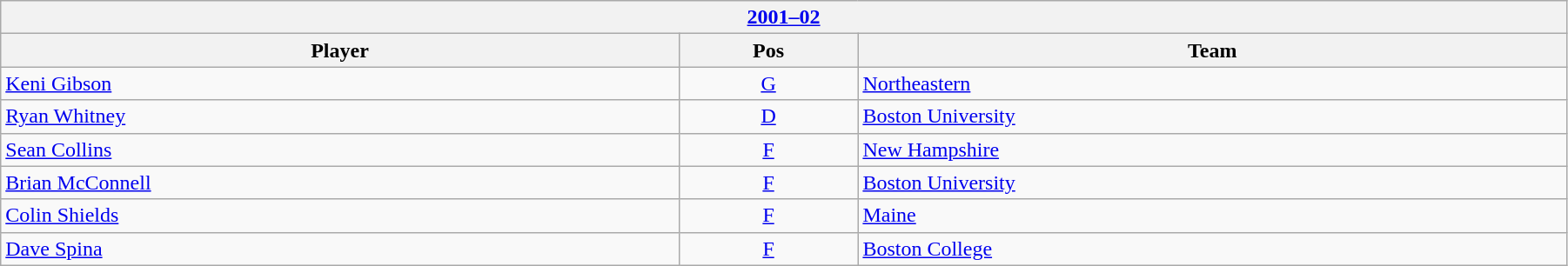<table class="wikitable" width=95%>
<tr>
<th colspan=3><a href='#'>2001–02</a></th>
</tr>
<tr>
<th>Player</th>
<th>Pos</th>
<th>Team</th>
</tr>
<tr>
<td><a href='#'>Keni Gibson</a></td>
<td align=center><a href='#'>G</a></td>
<td><a href='#'>Northeastern</a></td>
</tr>
<tr>
<td><a href='#'>Ryan Whitney</a></td>
<td align=center><a href='#'>D</a></td>
<td><a href='#'>Boston University</a></td>
</tr>
<tr>
<td><a href='#'>Sean Collins</a></td>
<td align=center><a href='#'>F</a></td>
<td><a href='#'>New Hampshire</a></td>
</tr>
<tr>
<td><a href='#'>Brian McConnell</a></td>
<td align=center><a href='#'>F</a></td>
<td><a href='#'>Boston University</a></td>
</tr>
<tr>
<td><a href='#'>Colin Shields</a></td>
<td align=center><a href='#'>F</a></td>
<td><a href='#'>Maine</a></td>
</tr>
<tr>
<td><a href='#'>Dave Spina</a></td>
<td align=center><a href='#'>F</a></td>
<td><a href='#'>Boston College</a></td>
</tr>
</table>
